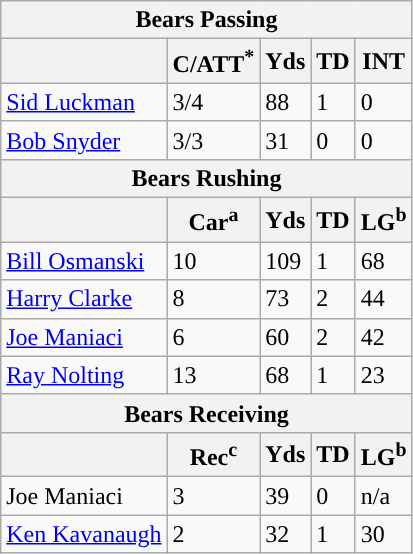<table class="wikitable">
<tr>
<th colspan="5">Bears Passing</th>
</tr>
<tr>
<th></th>
<th>C/ATT<sup>*</sup></th>
<th>Yds</th>
<th>TD</th>
<th>INT</th>
</tr>
<tr>
<td><a href='#'>Sid Luckman</a></td>
<td>3/4</td>
<td>88</td>
<td>1</td>
<td>0</td>
</tr>
<tr>
<td><a href='#'>Bob Snyder</a></td>
<td>3/3</td>
<td>31</td>
<td>0</td>
<td>0</td>
</tr>
<tr>
<th colspan="5">Bears Rushing</th>
</tr>
<tr>
<th></th>
<th>Car<sup>a</sup></th>
<th>Yds</th>
<th>TD</th>
<th>LG<sup>b</sup></th>
</tr>
<tr>
<td><a href='#'>Bill Osmanski</a></td>
<td>10</td>
<td>109</td>
<td>1</td>
<td>68</td>
</tr>
<tr>
<td><a href='#'>Harry Clarke</a></td>
<td>8</td>
<td>73</td>
<td>2</td>
<td>44</td>
</tr>
<tr>
<td><a href='#'>Joe Maniaci</a></td>
<td>6</td>
<td>60</td>
<td>2</td>
<td>42</td>
</tr>
<tr>
<td><a href='#'>Ray Nolting</a></td>
<td>13</td>
<td>68</td>
<td>1</td>
<td>23</td>
</tr>
<tr>
<th colspan="5">Bears Receiving</th>
</tr>
<tr>
<th></th>
<th>Rec<sup>c</sup></th>
<th>Yds</th>
<th>TD</th>
<th>LG<sup>b</sup></th>
</tr>
<tr>
<td>Joe Maniaci</td>
<td>3</td>
<td>39</td>
<td>0</td>
<td>n/a</td>
</tr>
<tr>
<td><a href='#'>Ken Kavanaugh</a></td>
<td>2</td>
<td>32</td>
<td>1</td>
<td>30</td>
</tr>
</table>
